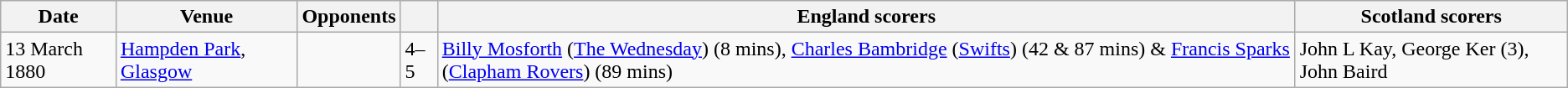<table class="wikitable">
<tr>
<th>Date</th>
<th>Venue</th>
<th>Opponents</th>
<th></th>
<th>England scorers</th>
<th>Scotland scorers</th>
</tr>
<tr>
<td>13 March 1880</td>
<td><a href='#'>Hampden Park</a>, <a href='#'>Glasgow</a></td>
<td></td>
<td>4–5</td>
<td><a href='#'>Billy Mosforth</a> (<a href='#'>The Wednesday</a>) (8 mins), <a href='#'>Charles Bambridge</a> (<a href='#'>Swifts</a>) (42 & 87 mins) & <a href='#'>Francis Sparks</a> (<a href='#'>Clapham Rovers</a>) (89 mins)</td>
<td>John L Kay, George Ker (3), John Baird</td>
</tr>
</table>
